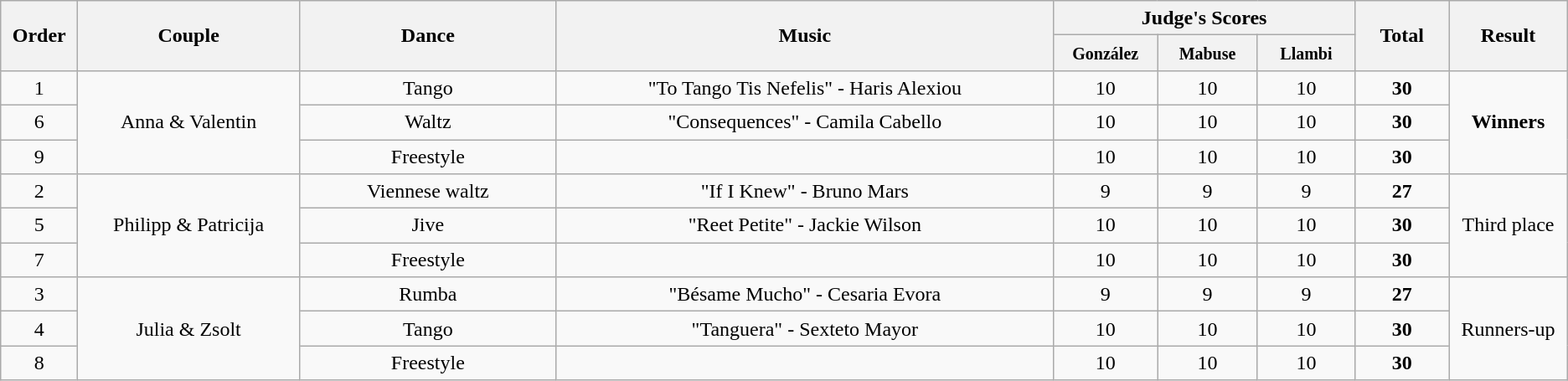<table class="wikitable center sortable" style="text-align:center; font-size:100%; line-height:20px;">
<tr>
<th rowspan="2" style="width: 4em">Order</th>
<th rowspan="2" style="width: 17em">Couple</th>
<th rowspan="2" style="width: 20em">Dance</th>
<th rowspan="2" style="width: 40em">Music</th>
<th colspan="3">Judge's Scores</th>
<th rowspan="2" style="width: 6em">Total</th>
<th rowspan="2" style="width: 7em">Result</th>
</tr>
<tr>
<th style="width: 6em"><small>González</small></th>
<th style="width: 6em"><small>Mabuse</small></th>
<th style="width: 6em"><small>Llambi</small></th>
</tr>
<tr>
<td>1</td>
<td rowspan="3">Anna & Valentin</td>
<td>Tango</td>
<td>"To Tango Tis Nefelis" - Haris Alexiou</td>
<td>10</td>
<td>10</td>
<td>10</td>
<td><strong>30</strong></td>
<td rowspan="3"><strong>Winners</strong></td>
</tr>
<tr>
<td>6</td>
<td>Waltz</td>
<td>"Consequences" - Camila Cabello</td>
<td>10</td>
<td>10</td>
<td>10</td>
<td><strong>30</strong></td>
</tr>
<tr>
<td>9</td>
<td>Freestyle</td>
<td></td>
<td>10</td>
<td>10</td>
<td>10</td>
<td><strong>30</strong></td>
</tr>
<tr>
<td>2</td>
<td rowspan="3">Philipp & Patricija</td>
<td>Viennese waltz</td>
<td>"If I Knew" - Bruno Mars</td>
<td>9</td>
<td>9</td>
<td>9</td>
<td><strong>27</strong></td>
<td rowspan="3">Third place</td>
</tr>
<tr>
<td>5</td>
<td>Jive</td>
<td>"Reet Petite" - Jackie Wilson</td>
<td>10</td>
<td>10</td>
<td>10</td>
<td><strong>30</strong></td>
</tr>
<tr>
<td>7</td>
<td>Freestyle</td>
<td></td>
<td>10</td>
<td>10</td>
<td>10</td>
<td><strong>30</strong></td>
</tr>
<tr>
<td>3</td>
<td rowspan="3">Julia & Zsolt</td>
<td>Rumba</td>
<td>"Bésame Mucho" - Cesaria Evora</td>
<td>9</td>
<td>9</td>
<td>9</td>
<td><strong>27</strong></td>
<td rowspan="3">Runners-up</td>
</tr>
<tr>
<td>4</td>
<td>Tango</td>
<td>"Tanguera" - Sexteto Mayor</td>
<td>10</td>
<td>10</td>
<td>10</td>
<td><strong>30</strong></td>
</tr>
<tr>
<td>8</td>
<td>Freestyle</td>
<td></td>
<td>10</td>
<td>10</td>
<td>10</td>
<td><strong>30</strong></td>
</tr>
</table>
